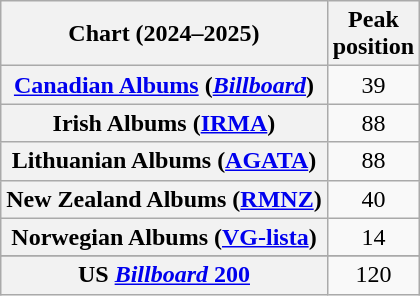<table class="wikitable sortable plainrowheaders" style="text-align:center">
<tr>
<th scope="col">Chart (2024–2025)</th>
<th scope="col">Peak<br>position</th>
</tr>
<tr>
<th scope="row"><a href='#'>Canadian Albums</a> (<em><a href='#'>Billboard</a></em>)</th>
<td>39</td>
</tr>
<tr>
<th scope="row">Irish Albums (<a href='#'>IRMA</a>)</th>
<td>88</td>
</tr>
<tr>
<th scope="row">Lithuanian Albums (<a href='#'>AGATA</a>)</th>
<td>88</td>
</tr>
<tr>
<th scope="row">New Zealand Albums (<a href='#'>RMNZ</a>)</th>
<td>40</td>
</tr>
<tr>
<th scope="row">Norwegian Albums (<a href='#'>VG-lista</a>)</th>
<td>14</td>
</tr>
<tr>
</tr>
<tr>
</tr>
<tr>
<th scope="row">US <a href='#'><em>Billboard</em> 200</a></th>
<td>120</td>
</tr>
</table>
